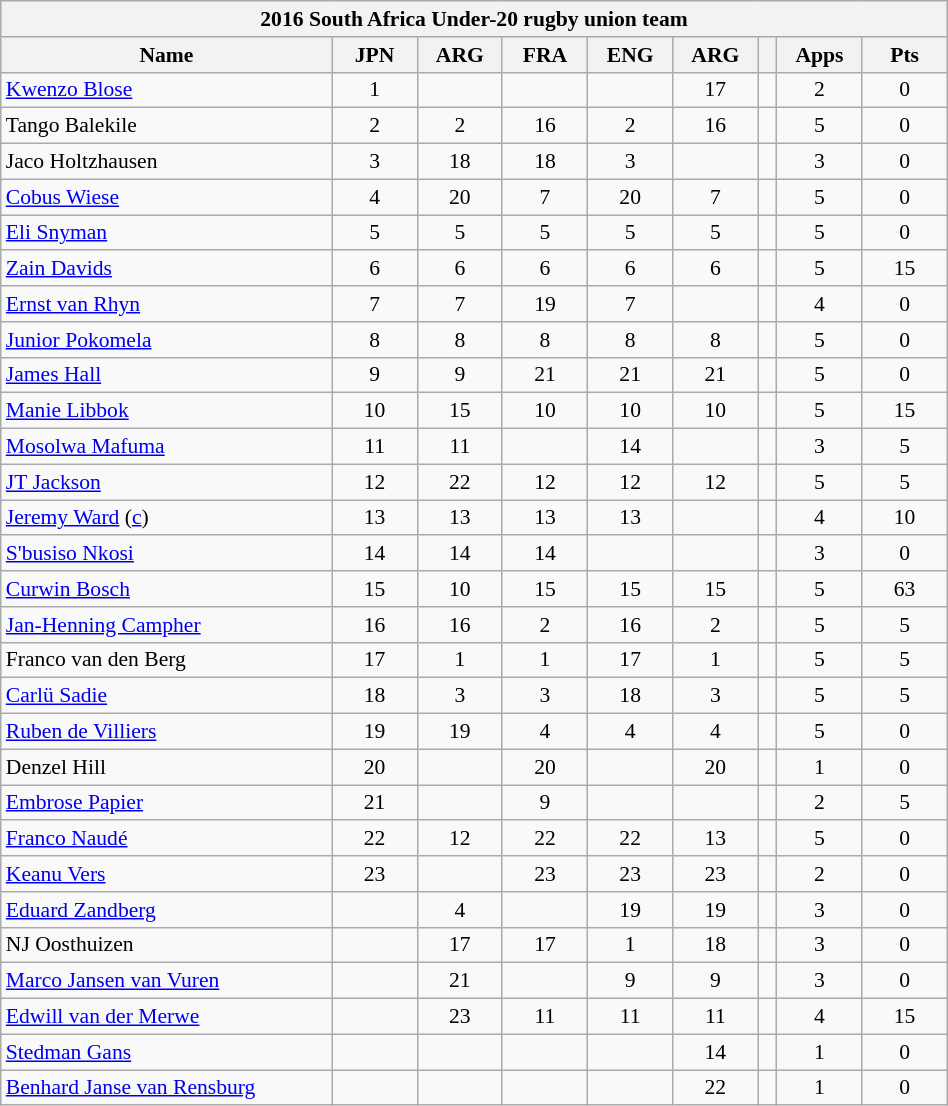<table class="wikitable collapsible collapsed" style="text-align:center; font-size:90%; width:50%">
<tr>
<th colspan="100%">2016 South Africa Under-20 rugby union team</th>
</tr>
<tr>
<th style="width:35%;">Name</th>
<th style="width:9%;">JPN</th>
<th style="width:9%;">ARG</th>
<th style="width:9%;">FRA</th>
<th style="width:9%;">ENG</th>
<th style="width:9%;">ARG</th>
<th style="width:2%;"></th>
<th style="width:9%;">Apps</th>
<th style="width:9%;">Pts</th>
</tr>
<tr>
<td style="text-align:left;"><a href='#'>Kwenzo Blose</a></td>
<td>1</td>
<td></td>
<td></td>
<td></td>
<td>17 </td>
<td></td>
<td>2</td>
<td>0</td>
</tr>
<tr>
<td style="text-align:left;">Tango Balekile</td>
<td>2</td>
<td>2</td>
<td>16 </td>
<td>2</td>
<td>16 </td>
<td></td>
<td>5</td>
<td>0</td>
</tr>
<tr>
<td style="text-align:left;">Jaco Holtzhausen</td>
<td>3</td>
<td>18</td>
<td>18 </td>
<td>3</td>
<td></td>
<td></td>
<td>3</td>
<td>0</td>
</tr>
<tr>
<td style="text-align:left;"><a href='#'>Cobus Wiese</a></td>
<td>4</td>
<td>20 </td>
<td>7</td>
<td>20 </td>
<td>7</td>
<td></td>
<td>5</td>
<td>0</td>
</tr>
<tr>
<td style="text-align:left;"><a href='#'>Eli Snyman</a></td>
<td>5</td>
<td>5</td>
<td>5</td>
<td>5</td>
<td>5</td>
<td></td>
<td>5</td>
<td>0</td>
</tr>
<tr>
<td style="text-align:left;"><a href='#'>Zain Davids</a></td>
<td>6</td>
<td>6</td>
<td>6</td>
<td>6</td>
<td>6</td>
<td></td>
<td>5</td>
<td>15</td>
</tr>
<tr>
<td style="text-align:left;"><a href='#'>Ernst van Rhyn</a></td>
<td>7</td>
<td>7</td>
<td>19 </td>
<td>7</td>
<td></td>
<td></td>
<td>4</td>
<td>0</td>
</tr>
<tr>
<td style="text-align:left;"><a href='#'>Junior Pokomela</a></td>
<td>8</td>
<td>8</td>
<td>8</td>
<td>8</td>
<td>8</td>
<td></td>
<td>5</td>
<td>0</td>
</tr>
<tr>
<td style="text-align:left;"><a href='#'>James Hall</a></td>
<td>9</td>
<td>9</td>
<td>21 </td>
<td>21 </td>
<td>21 </td>
<td></td>
<td>5</td>
<td>0</td>
</tr>
<tr>
<td style="text-align:left;"><a href='#'>Manie Libbok</a></td>
<td>10</td>
<td>15</td>
<td>10</td>
<td>10</td>
<td>10</td>
<td></td>
<td>5</td>
<td>15</td>
</tr>
<tr>
<td style="text-align:left;"><a href='#'>Mosolwa Mafuma</a></td>
<td>11</td>
<td>11</td>
<td></td>
<td>14</td>
<td></td>
<td></td>
<td>3</td>
<td>5</td>
</tr>
<tr>
<td style="text-align:left;"><a href='#'>JT Jackson</a></td>
<td>12</td>
<td>22 </td>
<td>12</td>
<td>12</td>
<td>12</td>
<td></td>
<td>5</td>
<td>5</td>
</tr>
<tr>
<td style="text-align:left;"><a href='#'>Jeremy Ward</a> (<a href='#'>c</a>)</td>
<td>13</td>
<td>13</td>
<td>13</td>
<td>13</td>
<td></td>
<td></td>
<td>4</td>
<td>10</td>
</tr>
<tr>
<td style="text-align:left;"><a href='#'>S'busiso Nkosi</a></td>
<td>14</td>
<td>14</td>
<td>14</td>
<td></td>
<td></td>
<td></td>
<td>3</td>
<td>0</td>
</tr>
<tr>
<td style="text-align:left;"><a href='#'>Curwin Bosch</a></td>
<td>15</td>
<td>10</td>
<td>15</td>
<td>15</td>
<td>15</td>
<td></td>
<td>5</td>
<td>63</td>
</tr>
<tr>
<td style="text-align:left;"><a href='#'>Jan-Henning Campher</a></td>
<td>16 </td>
<td>16 </td>
<td>2</td>
<td>16 </td>
<td>2</td>
<td></td>
<td>5</td>
<td>5</td>
</tr>
<tr>
<td style="text-align:left;">Franco van den Berg</td>
<td>17 </td>
<td>1</td>
<td>1</td>
<td>17 </td>
<td>1</td>
<td></td>
<td>5</td>
<td>5</td>
</tr>
<tr>
<td style="text-align:left;"><a href='#'>Carlü Sadie</a></td>
<td>18 </td>
<td>3</td>
<td>3</td>
<td>18 </td>
<td>3</td>
<td></td>
<td>5</td>
<td>5</td>
</tr>
<tr>
<td style="text-align:left;"><a href='#'>Ruben de Villiers</a></td>
<td>19 </td>
<td>19 </td>
<td>4</td>
<td>4</td>
<td>4</td>
<td></td>
<td>5</td>
<td>0</td>
</tr>
<tr>
<td style="text-align:left;">Denzel Hill</td>
<td>20</td>
<td></td>
<td>20</td>
<td></td>
<td>20 </td>
<td></td>
<td>1</td>
<td>0</td>
</tr>
<tr>
<td style="text-align:left;"><a href='#'>Embrose Papier</a></td>
<td>21 </td>
<td></td>
<td>9</td>
<td></td>
<td></td>
<td></td>
<td>2</td>
<td>5</td>
</tr>
<tr>
<td style="text-align:left;"><a href='#'>Franco Naudé</a></td>
<td>22 </td>
<td>12</td>
<td>22 </td>
<td>22 </td>
<td>13</td>
<td></td>
<td>5</td>
<td>0</td>
</tr>
<tr>
<td style="text-align:left;"><a href='#'>Keanu Vers</a></td>
<td>23 </td>
<td></td>
<td>23</td>
<td>23</td>
<td>23 </td>
<td></td>
<td>2</td>
<td>0</td>
</tr>
<tr>
<td style="text-align:left;"><a href='#'>Eduard Zandberg</a></td>
<td></td>
<td>4</td>
<td></td>
<td>19 </td>
<td>19 </td>
<td></td>
<td>3</td>
<td>0</td>
</tr>
<tr>
<td style="text-align:left;">NJ Oosthuizen</td>
<td></td>
<td>17 </td>
<td>17 </td>
<td>1</td>
<td>18</td>
<td></td>
<td>3</td>
<td>0</td>
</tr>
<tr>
<td style="text-align:left;"><a href='#'>Marco Jansen van Vuren</a></td>
<td></td>
<td>21 </td>
<td></td>
<td>9</td>
<td>9</td>
<td></td>
<td>3</td>
<td>0</td>
</tr>
<tr>
<td style="text-align:left;"><a href='#'>Edwill van der Merwe</a></td>
<td></td>
<td>23 </td>
<td>11</td>
<td>11</td>
<td>11</td>
<td></td>
<td>4</td>
<td>15</td>
</tr>
<tr>
<td style="text-align:left;"><a href='#'>Stedman Gans</a></td>
<td></td>
<td></td>
<td></td>
<td></td>
<td>14</td>
<td></td>
<td>1</td>
<td>0</td>
</tr>
<tr>
<td style="text-align:left;"><a href='#'>Benhard Janse van Rensburg</a></td>
<td></td>
<td></td>
<td></td>
<td></td>
<td>22 </td>
<td></td>
<td>1</td>
<td>0</td>
</tr>
</table>
